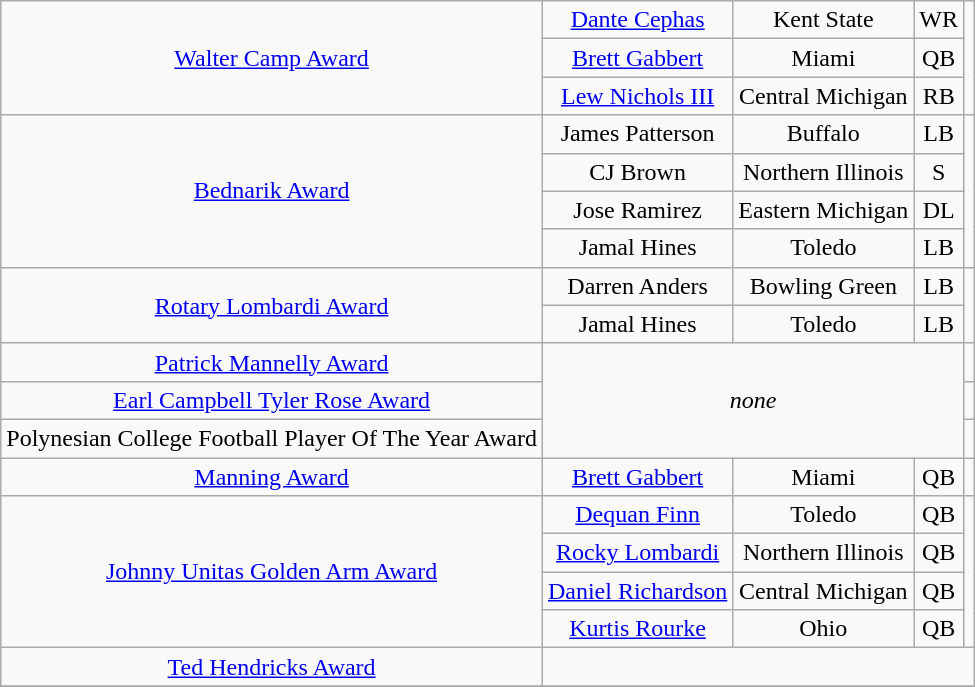<table class="wikitable" style="text-align:center;">
<tr>
<td rowspan=3><a href='#'>Walter Camp Award</a></td>
<td><a href='#'>Dante Cephas</a></td>
<td>Kent State</td>
<td>WR</td>
<td rowspan=3></td>
</tr>
<tr>
<td><a href='#'>Brett Gabbert</a></td>
<td>Miami</td>
<td>QB</td>
</tr>
<tr>
<td><a href='#'>Lew Nichols III</a></td>
<td>Central Michigan</td>
<td>RB</td>
</tr>
<tr>
<td rowspan=4><a href='#'>Bednarik Award</a></td>
<td>James Patterson</td>
<td>Buffalo</td>
<td>LB</td>
<td rowspan=4></td>
</tr>
<tr>
<td>CJ Brown</td>
<td>Northern Illinois</td>
<td>S</td>
</tr>
<tr>
<td>Jose Ramirez</td>
<td>Eastern Michigan</td>
<td>DL</td>
</tr>
<tr>
<td>Jamal Hines</td>
<td>Toledo</td>
<td>LB</td>
</tr>
<tr>
<td rowspan=2><a href='#'>Rotary Lombardi Award</a></td>
<td>Darren Anders</td>
<td>Bowling Green</td>
<td>LB</td>
<td rowspan=2></td>
</tr>
<tr>
<td>Jamal Hines</td>
<td>Toledo</td>
<td>LB</td>
</tr>
<tr>
<td><a href='#'>Patrick Mannelly Award</a></td>
<td colspan=3 rowspan=3 align=center><em>none</em></td>
<td></td>
</tr>
<tr>
<td><a href='#'>Earl Campbell Tyler Rose Award</a></td>
<td></td>
</tr>
<tr>
<td>Polynesian College Football Player Of The Year Award</td>
<td></td>
</tr>
<tr>
<td><a href='#'>Manning Award</a></td>
<td><a href='#'>Brett Gabbert</a></td>
<td>Miami</td>
<td>QB</td>
<td></td>
</tr>
<tr>
<td rowspan=4><a href='#'>Johnny Unitas Golden Arm Award</a></td>
<td><a href='#'>Dequan Finn</a></td>
<td>Toledo</td>
<td>QB</td>
<td rowspan=4></td>
</tr>
<tr>
<td><a href='#'>Rocky Lombardi</a></td>
<td>Northern Illinois</td>
<td>QB</td>
</tr>
<tr>
<td><a href='#'>Daniel Richardson</a></td>
<td>Central Michigan</td>
<td>QB</td>
</tr>
<tr>
<td><a href='#'>Kurtis Rourke</a></td>
<td>Ohio</td>
<td>QB</td>
</tr>
<tr>
<td><a href='#'>Ted Hendricks Award</a></td>
<td colspan=4></td>
</tr>
<tr>
</tr>
</table>
